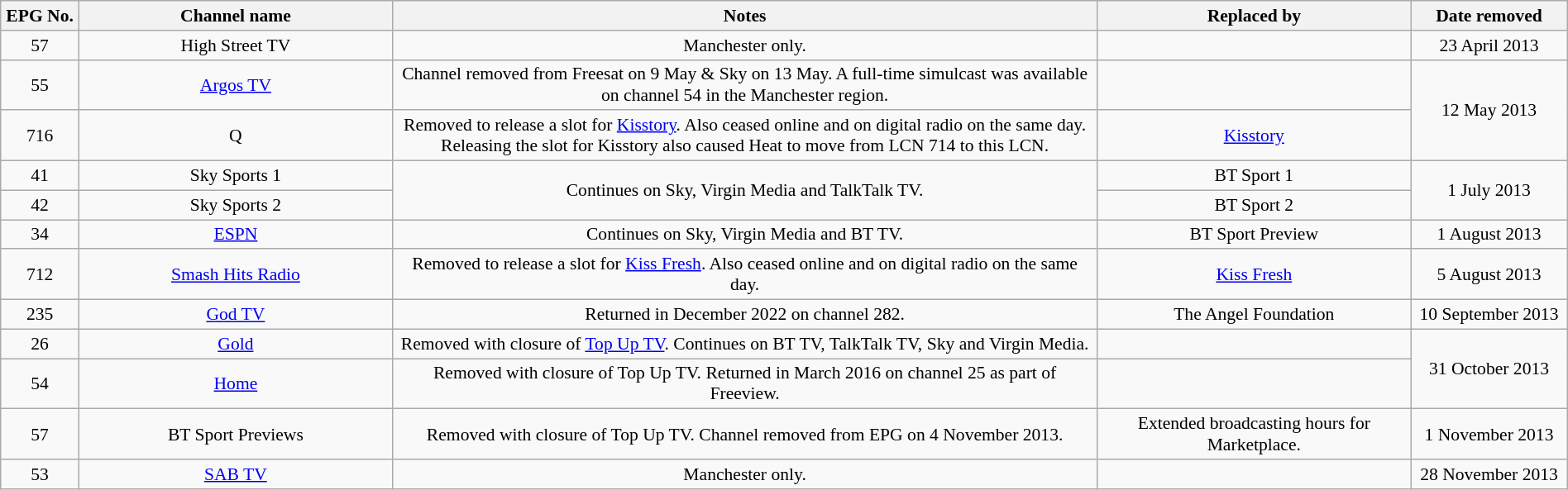<table class="wikitable sortable" style="font-size:90%; text-align:center; width:100%;">
<tr>
<th style="width:5%;">EPG No.</th>
<th style="width:20%;">Channel name</th>
<th style="width:45%;">Notes</th>
<th style="width:20%;">Replaced by</th>
<th style="width:10%;">Date removed</th>
</tr>
<tr>
<td>57</td>
<td>High Street TV</td>
<td>Manchester only.</td>
<td></td>
<td>23 April 2013</td>
</tr>
<tr>
<td>55</td>
<td><a href='#'>Argos TV</a></td>
<td>Channel removed from Freesat on 9 May & Sky on 13 May. A full-time simulcast was available on channel 54 in the Manchester region.</td>
<td></td>
<td rowspan="2">12 May 2013</td>
</tr>
<tr>
<td>716</td>
<td>Q</td>
<td>Removed to release a slot for <a href='#'>Kisstory</a>. Also ceased online and on digital radio on the same day. Releasing the slot for Kisstory also caused Heat to move from LCN 714 to this LCN.</td>
<td><a href='#'>Kisstory</a></td>
</tr>
<tr>
<td>41</td>
<td>Sky Sports 1</td>
<td rowspan="2">Continues on Sky, Virgin Media and TalkTalk TV.</td>
<td>BT Sport 1</td>
<td rowspan="2">1 July 2013</td>
</tr>
<tr>
<td>42</td>
<td>Sky Sports 2</td>
<td>BT Sport 2</td>
</tr>
<tr>
<td>34</td>
<td><a href='#'>ESPN</a></td>
<td>Continues on Sky, Virgin Media and BT TV.</td>
<td>BT Sport Preview</td>
<td>1 August 2013</td>
</tr>
<tr>
<td>712</td>
<td><a href='#'>Smash Hits Radio</a></td>
<td>Removed to release a slot for <a href='#'>Kiss Fresh</a>. Also ceased online and on digital radio on the same day.</td>
<td><a href='#'>Kiss Fresh</a></td>
<td>5 August 2013</td>
</tr>
<tr>
<td>235</td>
<td><a href='#'>God TV</a></td>
<td>Returned in December 2022 on channel 282.</td>
<td>The Angel Foundation</td>
<td>10 September 2013</td>
</tr>
<tr>
<td>26</td>
<td><a href='#'>Gold</a></td>
<td>Removed with closure of <a href='#'>Top Up TV</a>. Continues on BT TV, TalkTalk TV, Sky and Virgin Media.</td>
<td></td>
<td rowspan="2">31 October 2013</td>
</tr>
<tr>
<td>54</td>
<td><a href='#'>Home</a></td>
<td>Removed with closure of Top Up TV. Returned in March 2016 on channel 25 as part of Freeview.</td>
<td></td>
</tr>
<tr>
<td>57</td>
<td>BT Sport Previews</td>
<td>Removed with closure of Top Up TV. Channel removed from EPG on 4 November 2013.</td>
<td>Extended broadcasting hours for Marketplace.</td>
<td>1 November 2013</td>
</tr>
<tr>
<td>53</td>
<td><a href='#'>SAB TV</a></td>
<td>Manchester only.</td>
<td></td>
<td>28 November 2013</td>
</tr>
</table>
